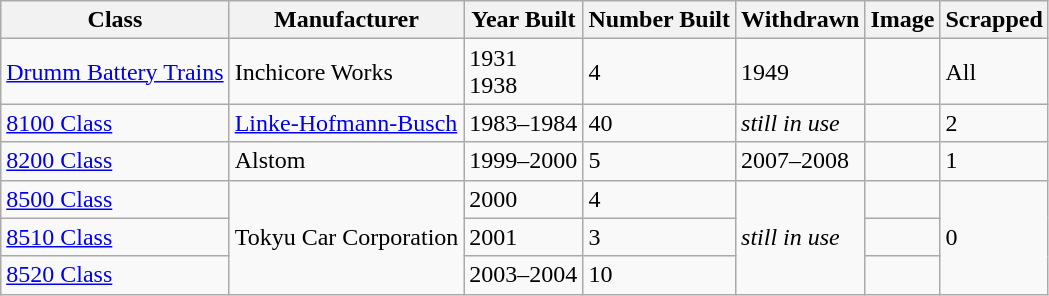<table class="sort wikitable sortable">
<tr>
<th>Class</th>
<th>Manufacturer</th>
<th>Year Built</th>
<th>Number Built</th>
<th>Withdrawn</th>
<th>Image</th>
<th>Scrapped</th>
</tr>
<tr>
<td><a href='#'>Drumm Battery Trains</a></td>
<td>Inchicore Works</td>
<td>1931<br>1938</td>
<td>4</td>
<td>1949</td>
<td></td>
<td>All</td>
</tr>
<tr>
<td><a href='#'>8100 Class</a></td>
<td><a href='#'>Linke-Hofmann-Busch</a></td>
<td>1983–1984</td>
<td>40</td>
<td><em>still in use</em></td>
<td></td>
<td>2</td>
</tr>
<tr>
<td><a href='#'>8200 Class</a></td>
<td>Alstom</td>
<td>1999–2000</td>
<td>5</td>
<td>2007–2008</td>
<td></td>
<td>1</td>
</tr>
<tr>
<td><a href='#'>8500 Class</a></td>
<td rowspan=3>Tokyu Car Corporation</td>
<td>2000</td>
<td>4</td>
<td rowspan=3><em>still in use</em></td>
<td></td>
<td rowspan=3>0</td>
</tr>
<tr>
<td><a href='#'>8510 Class</a></td>
<td>2001</td>
<td>3</td>
<td></td>
</tr>
<tr>
<td><a href='#'>8520 Class</a></td>
<td>2003–2004</td>
<td>10</td>
<td></td>
</tr>
</table>
